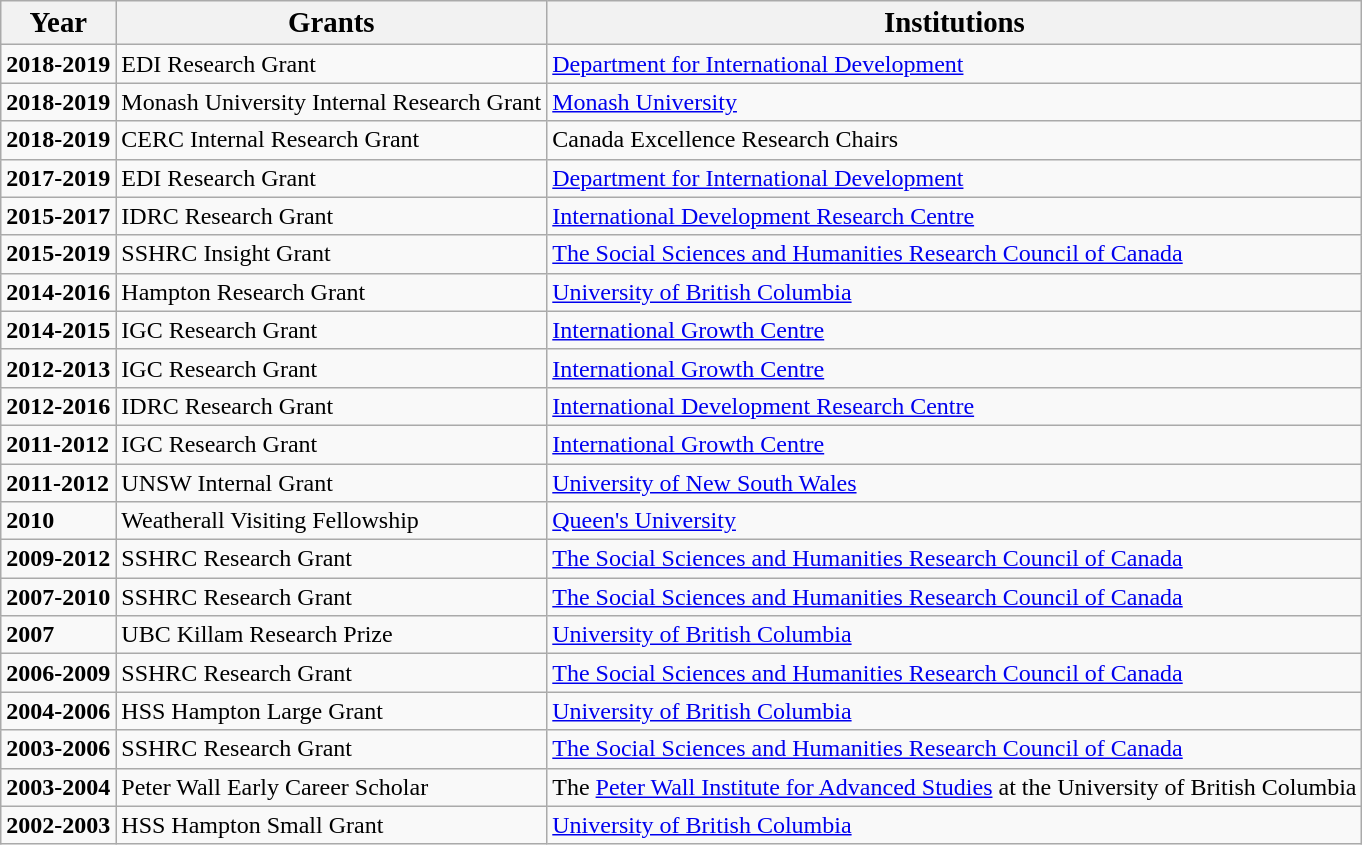<table class="wikitable">
<tr>
<th><big>Year</big></th>
<th><big>Grants</big></th>
<th><big>Institutions</big></th>
</tr>
<tr>
<td><strong>2018-2019</strong></td>
<td>EDI Research Grant</td>
<td><a href='#'>Department for International Development</a></td>
</tr>
<tr>
<td><strong>2018-2019</strong></td>
<td>Monash University Internal Research Grant</td>
<td><a href='#'>Monash University</a></td>
</tr>
<tr>
<td><strong>2018-2019</strong></td>
<td>CERC Internal Research Grant</td>
<td>Canada Excellence Research Chairs</td>
</tr>
<tr>
<td><strong>2017-2019</strong></td>
<td>EDI Research Grant</td>
<td><a href='#'>Department for International Development</a></td>
</tr>
<tr>
<td><strong>2015-2017</strong></td>
<td>IDRC Research Grant</td>
<td><a href='#'>International Development Research Centre</a></td>
</tr>
<tr>
<td><strong>2015-2019</strong></td>
<td>SSHRC Insight Grant</td>
<td><a href='#'>The Social Sciences and Humanities Research Council of Canada</a></td>
</tr>
<tr>
<td><strong>2014-2016</strong></td>
<td>Hampton Research Grant</td>
<td><a href='#'>University of British Columbia</a></td>
</tr>
<tr>
<td><strong>2014-2015</strong></td>
<td>IGC Research Grant</td>
<td><a href='#'>International Growth Centre</a></td>
</tr>
<tr>
<td><strong>2012-2013</strong></td>
<td>IGC Research Grant</td>
<td><a href='#'>International Growth Centre</a></td>
</tr>
<tr>
<td><strong>2012-2016</strong></td>
<td>IDRC Research Grant</td>
<td><a href='#'>International Development Research Centre</a></td>
</tr>
<tr>
<td><strong>2011-2012</strong></td>
<td>IGC Research Grant</td>
<td><a href='#'>International Growth Centre</a></td>
</tr>
<tr>
<td><strong>2011-2012</strong></td>
<td>UNSW Internal Grant</td>
<td><a href='#'>University of New South Wales</a></td>
</tr>
<tr>
<td><strong>2010</strong></td>
<td>Weatherall Visiting Fellowship</td>
<td><a href='#'>Queen's University</a></td>
</tr>
<tr>
<td><strong>2009-2012</strong></td>
<td>SSHRC Research Grant</td>
<td><a href='#'>The Social Sciences and Humanities Research Council of Canada</a></td>
</tr>
<tr>
<td><strong>2007-2010</strong></td>
<td>SSHRC Research Grant</td>
<td><a href='#'>The Social Sciences and Humanities Research Council of Canada</a></td>
</tr>
<tr>
<td><strong>2007</strong></td>
<td>UBC Killam Research Prize</td>
<td><a href='#'>University of British Columbia</a></td>
</tr>
<tr>
<td><strong>2006-2009</strong></td>
<td>SSHRC Research Grant</td>
<td><a href='#'>The Social Sciences and Humanities Research Council of Canada</a></td>
</tr>
<tr>
<td><strong>2004-2006</strong></td>
<td>HSS Hampton Large Grant</td>
<td><a href='#'>University of British Columbia</a></td>
</tr>
<tr>
<td><strong>2003-2006</strong></td>
<td>SSHRC Research Grant</td>
<td><a href='#'>The Social Sciences and Humanities Research Council of Canada</a></td>
</tr>
<tr>
<td><strong>2003-2004</strong></td>
<td>Peter Wall Early Career Scholar</td>
<td>The <a href='#'>Peter Wall Institute for Advanced Studies</a> at the University of British Columbia</td>
</tr>
<tr>
<td><strong>2002-2003</strong></td>
<td>HSS Hampton Small Grant</td>
<td><a href='#'>University of British Columbia</a></td>
</tr>
</table>
